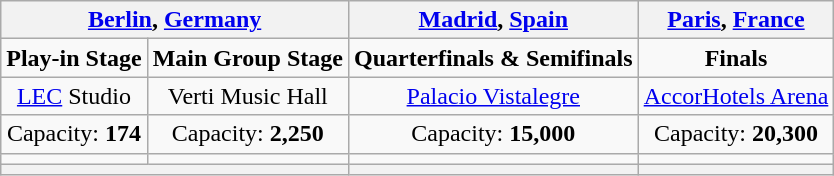<table class="wikitable" style="text-align:center">
<tr>
<th colspan="2"> <a href='#'>Berlin</a>, <a href='#'>Germany</a></th>
<th> <a href='#'>Madrid</a>, <a href='#'>Spain</a></th>
<th> <a href='#'>Paris</a>, <a href='#'>France</a></th>
</tr>
<tr>
<td><strong>Play-in Stage</strong></td>
<td><strong>Main Group Stage</strong></td>
<td><strong>Quarterfinals & Semifinals</strong></td>
<td><strong>Finals</strong></td>
</tr>
<tr>
<td><a href='#'>LEC</a> Studio</td>
<td>Verti Music Hall</td>
<td><a href='#'>Palacio Vistalegre</a></td>
<td><a href='#'>AccorHotels Arena</a></td>
</tr>
<tr>
<td>Capacity: <strong>174</strong></td>
<td>Capacity: <strong>2,250</strong></td>
<td>Capacity: <strong>15,000</strong></td>
<td>Capacity: <strong>20,300</strong></td>
</tr>
<tr>
<td></td>
<td></td>
<td></td>
<td></td>
</tr>
<tr>
<th colspan="2"></th>
<th></th>
<th></th>
</tr>
</table>
